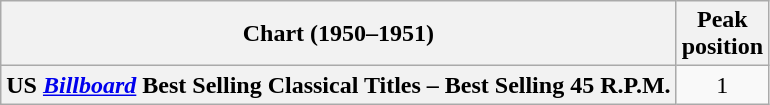<table class="wikitable plainrowheaders" style="text-align:center">
<tr>
<th scope="col">Chart (1950–1951)</th>
<th scope="col">Peak<br>position</th>
</tr>
<tr>
<th scope="row" align="left">US <em><a href='#'>Billboard</a></em> Best Selling Classical Titles – Best Selling 45 R.P.M.</th>
<td>1</td>
</tr>
</table>
